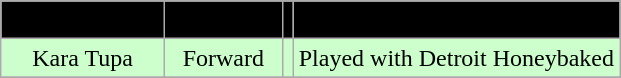<table class="wikitable">
<tr align="center">
</tr>
<tr align="center" bgcolor=" ">
<td>Annie Chipman</td>
<td>Goaltender</td>
<td></td>
<td>Attended St. Mary's Academy</td>
</tr>
<tr align="center" bgcolor="#ccffcc">
<td>Kara Tupa</td>
<td>Forward</td>
<td></td>
<td>Played with Detroit Honeybaked</td>
</tr>
<tr align="center" bgcolor=" ">
</tr>
</table>
